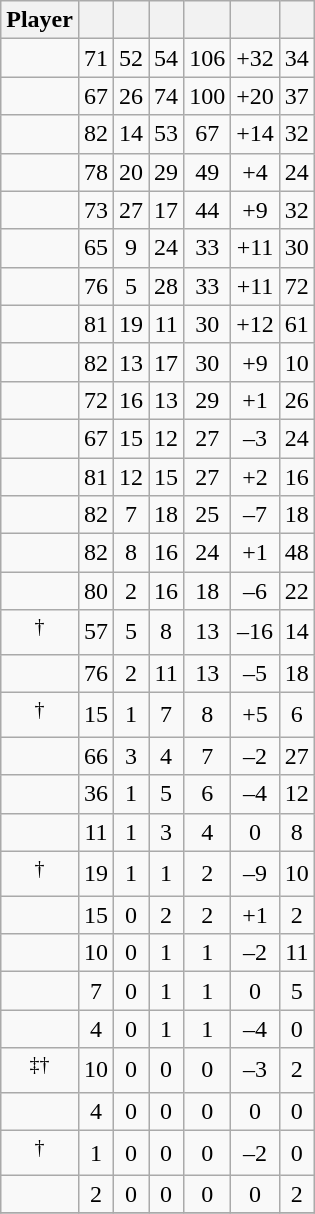<table class="wikitable sortable" style="text-align:center;">
<tr>
<th>Player</th>
<th></th>
<th></th>
<th></th>
<th></th>
<th data-sort-type="number"></th>
<th></th>
</tr>
<tr>
<td></td>
<td>71</td>
<td>52</td>
<td>54</td>
<td>106</td>
<td>+32</td>
<td>34</td>
</tr>
<tr>
<td></td>
<td>67</td>
<td>26</td>
<td>74</td>
<td>100</td>
<td>+20</td>
<td>37</td>
</tr>
<tr>
<td></td>
<td>82</td>
<td>14</td>
<td>53</td>
<td>67</td>
<td>+14</td>
<td>32</td>
</tr>
<tr>
<td></td>
<td>78</td>
<td>20</td>
<td>29</td>
<td>49</td>
<td>+4</td>
<td>24</td>
</tr>
<tr>
<td></td>
<td>73</td>
<td>27</td>
<td>17</td>
<td>44</td>
<td>+9</td>
<td>32</td>
</tr>
<tr>
<td></td>
<td>65</td>
<td>9</td>
<td>24</td>
<td>33</td>
<td>+11</td>
<td>30</td>
</tr>
<tr>
<td></td>
<td>76</td>
<td>5</td>
<td>28</td>
<td>33</td>
<td>+11</td>
<td>72</td>
</tr>
<tr>
<td></td>
<td>81</td>
<td>19</td>
<td>11</td>
<td>30</td>
<td>+12</td>
<td>61</td>
</tr>
<tr>
<td></td>
<td>82</td>
<td>13</td>
<td>17</td>
<td>30</td>
<td>+9</td>
<td>10</td>
</tr>
<tr>
<td></td>
<td>72</td>
<td>16</td>
<td>13</td>
<td>29</td>
<td>+1</td>
<td>26</td>
</tr>
<tr>
<td></td>
<td>67</td>
<td>15</td>
<td>12</td>
<td>27</td>
<td>–3</td>
<td>24</td>
</tr>
<tr>
<td></td>
<td>81</td>
<td>12</td>
<td>15</td>
<td>27</td>
<td>+2</td>
<td>16</td>
</tr>
<tr>
<td></td>
<td>82</td>
<td>7</td>
<td>18</td>
<td>25</td>
<td>–7</td>
<td>18</td>
</tr>
<tr>
<td></td>
<td>82</td>
<td>8</td>
<td>16</td>
<td>24</td>
<td>+1</td>
<td>48</td>
</tr>
<tr>
<td></td>
<td>80</td>
<td>2</td>
<td>16</td>
<td>18</td>
<td>–6</td>
<td>22</td>
</tr>
<tr>
<td><sup>†</sup></td>
<td>57</td>
<td>5</td>
<td>8</td>
<td>13</td>
<td>–16</td>
<td>14</td>
</tr>
<tr>
<td></td>
<td>76</td>
<td>2</td>
<td>11</td>
<td>13</td>
<td>–5</td>
<td>18</td>
</tr>
<tr>
<td><sup>†</sup></td>
<td>15</td>
<td>1</td>
<td>7</td>
<td>8</td>
<td>+5</td>
<td>6</td>
</tr>
<tr>
<td></td>
<td>66</td>
<td>3</td>
<td>4</td>
<td>7</td>
<td>–2</td>
<td>27</td>
</tr>
<tr>
<td></td>
<td>36</td>
<td>1</td>
<td>5</td>
<td>6</td>
<td>–4</td>
<td>12</td>
</tr>
<tr>
<td></td>
<td>11</td>
<td>1</td>
<td>3</td>
<td>4</td>
<td>0</td>
<td>8</td>
</tr>
<tr>
<td><sup>†</sup></td>
<td>19</td>
<td>1</td>
<td>1</td>
<td>2</td>
<td>–9</td>
<td>10</td>
</tr>
<tr>
<td></td>
<td>15</td>
<td>0</td>
<td>2</td>
<td>2</td>
<td>+1</td>
<td>2</td>
</tr>
<tr>
<td></td>
<td>10</td>
<td>0</td>
<td>1</td>
<td>1</td>
<td>–2</td>
<td>11</td>
</tr>
<tr>
<td></td>
<td>7</td>
<td>0</td>
<td>1</td>
<td>1</td>
<td>0</td>
<td>5</td>
</tr>
<tr>
<td></td>
<td>4</td>
<td>0</td>
<td>1</td>
<td>1</td>
<td>–4</td>
<td>0</td>
</tr>
<tr>
<td><sup>‡†</sup></td>
<td>10</td>
<td>0</td>
<td>0</td>
<td>0</td>
<td>–3</td>
<td>2</td>
</tr>
<tr>
<td></td>
<td>4</td>
<td>0</td>
<td>0</td>
<td>0</td>
<td>0</td>
<td>0</td>
</tr>
<tr>
<td><sup>†</sup></td>
<td>1</td>
<td>0</td>
<td>0</td>
<td>0</td>
<td>–2</td>
<td>0</td>
</tr>
<tr>
<td></td>
<td>2</td>
<td>0</td>
<td>0</td>
<td>0</td>
<td>0</td>
<td>2</td>
</tr>
<tr>
</tr>
</table>
